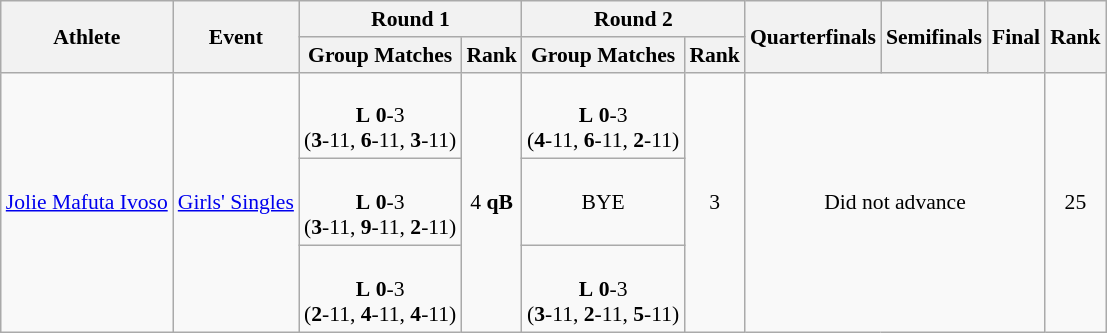<table class="wikitable" border="1" style="font-size:90%">
<tr>
<th rowspan=2>Athlete</th>
<th rowspan=2>Event</th>
<th colspan=2>Round 1</th>
<th colspan=2>Round 2</th>
<th rowspan=2>Quarterfinals</th>
<th rowspan=2>Semifinals</th>
<th rowspan=2>Final</th>
<th rowspan=2>Rank</th>
</tr>
<tr>
<th>Group Matches</th>
<th>Rank</th>
<th>Group Matches</th>
<th>Rank</th>
</tr>
<tr>
<td rowspan=3><a href='#'>Jolie Mafuta Ivoso</a></td>
<td rowspan=3><a href='#'>Girls' Singles</a></td>
<td align=center> <br> <strong>L</strong> <strong>0</strong>-3 <br> (<strong>3</strong>-11, <strong>6</strong>-11, <strong>3</strong>-11)</td>
<td rowspan=3 align=center>4 <strong>qB</strong></td>
<td align=center> <br> <strong>L</strong> <strong>0</strong>-3 <br> (<strong>4</strong>-11, <strong>6</strong>-11, <strong>2</strong>-11)</td>
<td rowspan=3 align=center>3</td>
<td rowspan=3 colspan=3 align=center>Did not advance</td>
<td rowspan=3 align=center>25</td>
</tr>
<tr>
<td align=center> <br> <strong>L</strong> <strong>0</strong>-3 <br> (<strong>3</strong>-11, <strong>9</strong>-11, <strong>2</strong>-11)</td>
<td align=center>BYE</td>
</tr>
<tr>
<td align=center> <br> <strong>L</strong> <strong>0</strong>-3 <br> (<strong>2</strong>-11, <strong>4</strong>-11, <strong>4</strong>-11)</td>
<td align=center> <br> <strong>L</strong> <strong>0</strong>-3 <br> (<strong>3</strong>-11, <strong>2</strong>-11, <strong>5</strong>-11)</td>
</tr>
</table>
